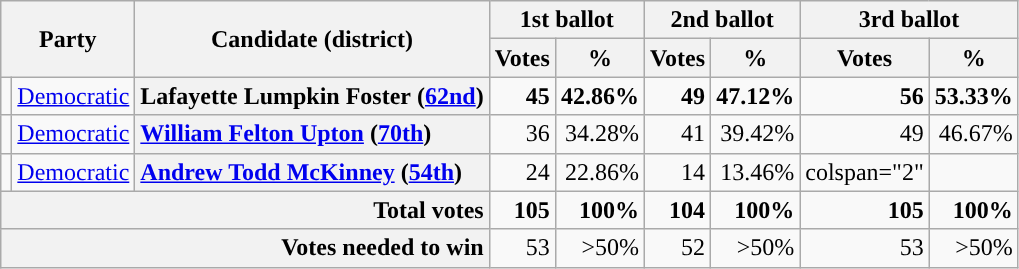<table class="wikitable plainrowheaders" style="text-align: right;">
<tr>
<th colspan="2" rowspan="2" scope="col">Party</th>
<th rowspan="2" scope="col">Candidate (district)</th>
<th colspan="2" scope="col">1st ballot</th>
<th colspan="2" scope="col">2nd ballot</th>
<th colspan="2" scope="col">3rd ballot</th>
</tr>
<tr>
<th scope="col">Votes</th>
<th scope="col">%</th>
<th scope="col">Votes</th>
<th scope="col">%</th>
<th scope="col">Votes</th>
<th scope="col">%</th>
</tr>
<tr>
<td style="background-color:"></td>
<td><a href='#'>Democratic</a></td>
<th scope="row" style="text-align: left;"><strong>Lafayette Lumpkin Foster</strong> (<a href='#'>62nd</a>)</th>
<td><strong>45</strong></td>
<td><strong>42.86%</strong></td>
<td><strong>49</strong></td>
<td><strong>47.12%</strong></td>
<td><strong>56</strong></td>
<td><strong>53.33%</strong></td>
</tr>
<tr>
<td style="background-color:"></td>
<td><a href='#'>Democratic</a></td>
<th scope="row" style="text-align: left;"><a href='#'>William Felton Upton</a> (<a href='#'>70th</a>)</th>
<td>36</td>
<td>34.28%</td>
<td>41</td>
<td>39.42%</td>
<td>49</td>
<td>46.67%</td>
</tr>
<tr>
<td style="background-color:"></td>
<td><a href='#'>Democratic</a></td>
<th scope="row" style="text-align: left;"><a href='#'>Andrew Todd McKinney</a> (<a href='#'>54th</a>)</th>
<td>24</td>
<td>22.86%</td>
<td>14</td>
<td>13.46%</td>
<td>colspan="2" </td>
</tr>
<tr>
<th colspan="3" scope="row" style="text-align: right;">Total votes</th>
<td><strong>105</strong></td>
<td><strong>100%</strong></td>
<td><strong>104</strong></td>
<td><strong>100%</strong></td>
<td><strong>105</strong></td>
<td><strong>100%</strong></td>
</tr>
<tr>
<th colspan="3" scope="row" style="text-align: right;">Votes needed to win</th>
<td>53</td>
<td>>50%</td>
<td>52</td>
<td>>50%</td>
<td>53</td>
<td>>50%</td>
</tr>
</table>
